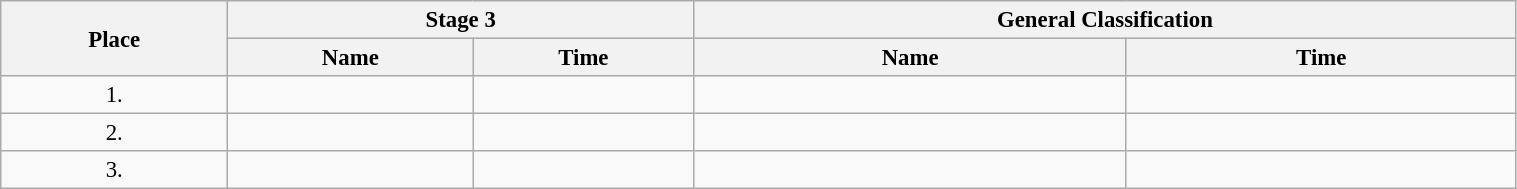<table class=wikitable style="font-size:95%" width="80%">
<tr>
<th rowspan="2">Place</th>
<th colspan="2">Stage 3</th>
<th colspan="2">General Classification</th>
</tr>
<tr>
<th>Name</th>
<th>Time</th>
<th>Name</th>
<th>Time</th>
</tr>
<tr>
<td align="center">1.</td>
<td></td>
<td></td>
<td></td>
<td></td>
</tr>
<tr>
<td align="center">2.</td>
<td></td>
<td></td>
<td></td>
<td></td>
</tr>
<tr>
<td align="center">3.</td>
<td></td>
<td></td>
<td></td>
<td></td>
</tr>
</table>
